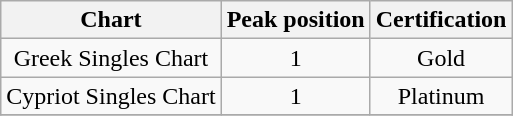<table class="wikitable">
<tr>
<th align="left">Chart</th>
<th align="left">Peak position</th>
<th align="left">Certification</th>
</tr>
<tr>
<td align="center">Greek Singles Chart</td>
<td align="center">1</td>
<td align="center">Gold</td>
</tr>
<tr>
<td align="center">Cypriot Singles Chart</td>
<td align="center">1</td>
<td align="center">Platinum</td>
</tr>
<tr>
</tr>
</table>
